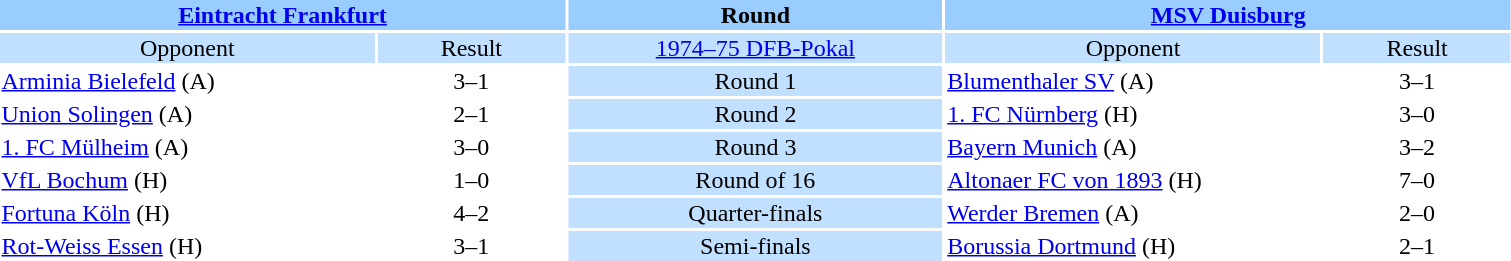<table style="width:80%; text-align:center;">
<tr style="vertical-align:top; background:#99CCFF;">
<th colspan="2"><a href='#'>Eintracht Frankfurt</a></th>
<th style="width:20%">Round</th>
<th colspan="2"><a href='#'>MSV Duisburg</a></th>
</tr>
<tr style="vertical-align:top; background:#C1E0FF;">
<td style="width:20%">Opponent</td>
<td style="width:10%">Result</td>
<td><a href='#'>1974–75 DFB-Pokal</a></td>
<td style="width:20%">Opponent</td>
<td style="width:10%">Result</td>
</tr>
<tr>
<td align="left"><a href='#'>Arminia Bielefeld</a> (A)</td>
<td>3–1</td>
<td style="background:#C1E0FF;">Round 1</td>
<td align="left"><a href='#'>Blumenthaler SV</a> (A)</td>
<td>3–1</td>
</tr>
<tr>
<td align="left"><a href='#'>Union Solingen</a> (A)</td>
<td>2–1 </td>
<td style="background:#C1E0FF;">Round 2</td>
<td align="left"><a href='#'>1. FC Nürnberg</a> (H)</td>
<td>3–0</td>
</tr>
<tr>
<td align="left"><a href='#'>1. FC Mülheim</a> (A)</td>
<td>3–0</td>
<td style="background:#C1E0FF;">Round 3</td>
<td align="left"><a href='#'>Bayern Munich</a> (A)</td>
<td>3–2</td>
</tr>
<tr>
<td align="left"><a href='#'>VfL Bochum</a> (H)</td>
<td>1–0</td>
<td style="background:#C1E0FF;">Round of 16</td>
<td align="left"><a href='#'>Altonaer FC von 1893</a> (H)</td>
<td>7–0</td>
</tr>
<tr>
<td align="left"><a href='#'>Fortuna Köln</a> (H)</td>
<td>4–2</td>
<td style="background:#C1E0FF;">Quarter-finals</td>
<td align="left"><a href='#'>Werder Bremen</a> (A)</td>
<td>2–0</td>
</tr>
<tr>
<td align="left"><a href='#'>Rot-Weiss Essen</a> (H)</td>
<td>3–1 </td>
<td style="background:#C1E0FF;">Semi-finals</td>
<td align="left"><a href='#'>Borussia Dortmund</a> (H)</td>
<td>2–1 </td>
</tr>
</table>
